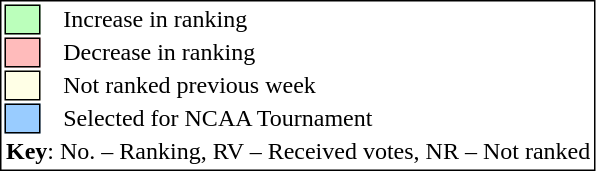<table style="border:1px solid black;">
<tr>
<td style="background:#bbffbb; width:20px; border:1px solid black;"></td>
<td> </td>
<td>Increase in ranking</td>
</tr>
<tr>
<td style="background:#ffbbbb; width:20px; border:1px solid black;"></td>
<td> </td>
<td>Decrease in ranking</td>
</tr>
<tr>
<td style="background:#FFFFE6; width:20px; border:1px solid black;"></td>
<td> </td>
<td>Not ranked previous week</td>
</tr>
<tr>
<td style="background:#9cf; width:20px; border:1px solid black;"></td>
<td> </td>
<td>Selected for NCAA Tournament</td>
</tr>
<tr>
<td colspan="3"><strong>Key</strong>: No. – Ranking, RV – Received votes, NR – Not ranked</td>
</tr>
</table>
